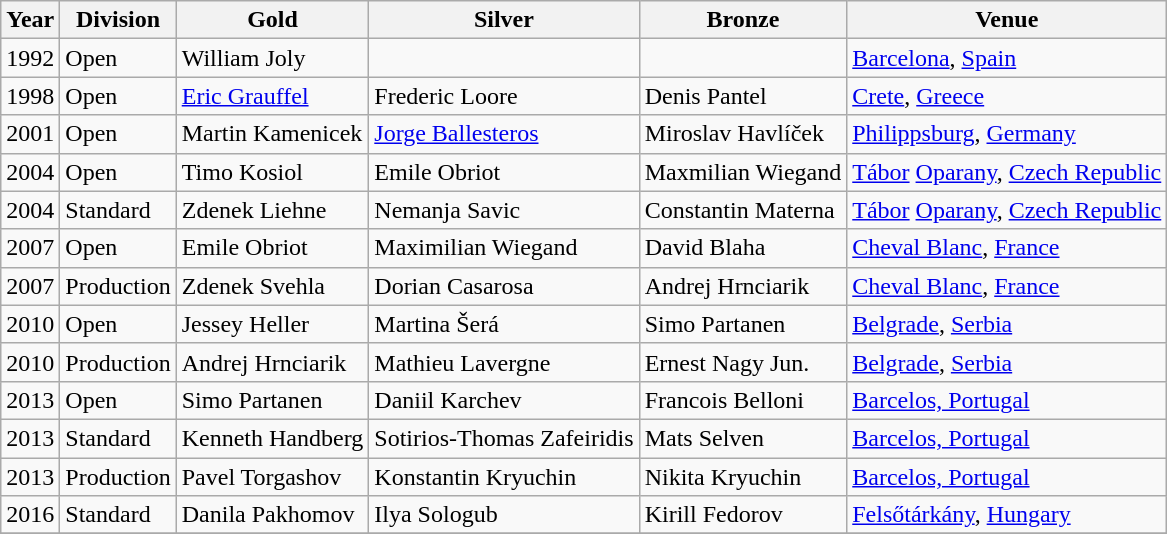<table class="wikitable sortable" style="text-align: left;">
<tr>
<th>Year</th>
<th>Division</th>
<th> Gold</th>
<th> Silver</th>
<th> Bronze</th>
<th>Venue</th>
</tr>
<tr>
<td>1992</td>
<td>Open</td>
<td> William Joly</td>
<td></td>
<td></td>
<td><a href='#'>Barcelona</a>, <a href='#'>Spain</a></td>
</tr>
<tr>
<td>1998</td>
<td>Open</td>
<td> <a href='#'>Eric Grauffel</a></td>
<td> Frederic Loore</td>
<td> Denis Pantel</td>
<td><a href='#'>Crete</a>, <a href='#'>Greece</a></td>
</tr>
<tr>
<td>2001</td>
<td>Open</td>
<td> Martin Kamenicek</td>
<td> <a href='#'>Jorge Ballesteros</a></td>
<td> Miroslav Havlíček</td>
<td><a href='#'>Philippsburg</a>, <a href='#'>Germany</a></td>
</tr>
<tr>
<td>2004</td>
<td>Open</td>
<td> Timo Kosiol</td>
<td> Emile Obriot</td>
<td> Maxmilian Wiegand</td>
<td><a href='#'>Tábor</a> <a href='#'>Oparany</a>, <a href='#'>Czech Republic</a></td>
</tr>
<tr>
<td>2004</td>
<td>Standard</td>
<td> Zdenek Liehne</td>
<td> Nemanja Savic</td>
<td> Constantin Materna</td>
<td><a href='#'>Tábor</a> <a href='#'>Oparany</a>, <a href='#'>Czech Republic</a></td>
</tr>
<tr>
<td>2007</td>
<td>Open</td>
<td> Emile Obriot</td>
<td> Maximilian Wiegand</td>
<td> David Blaha</td>
<td><a href='#'>Cheval Blanc</a>, <a href='#'>France</a></td>
</tr>
<tr>
<td>2007</td>
<td>Production</td>
<td> Zdenek Svehla</td>
<td> Dorian Casarosa</td>
<td> Andrej Hrnciarik</td>
<td><a href='#'>Cheval Blanc</a>, <a href='#'>France</a></td>
</tr>
<tr>
<td>2010</td>
<td>Open</td>
<td> Jessey Heller</td>
<td> Martina Šerá</td>
<td> Simo Partanen</td>
<td><a href='#'>Belgrade</a>, <a href='#'>Serbia</a></td>
</tr>
<tr>
<td>2010</td>
<td>Production</td>
<td> Andrej Hrnciarik</td>
<td> Mathieu Lavergne</td>
<td> Ernest Nagy Jun.</td>
<td><a href='#'>Belgrade</a>, <a href='#'>Serbia</a></td>
</tr>
<tr>
<td>2013</td>
<td>Open</td>
<td> Simo Partanen</td>
<td> Daniil Karchev</td>
<td> Francois Belloni</td>
<td><a href='#'>Barcelos, Portugal</a></td>
</tr>
<tr>
<td>2013</td>
<td>Standard</td>
<td> Kenneth Handberg</td>
<td> Sotirios-Thomas Zafeiridis</td>
<td> Mats Selven</td>
<td><a href='#'>Barcelos, Portugal</a></td>
</tr>
<tr>
<td>2013</td>
<td>Production</td>
<td> Pavel Torgashov</td>
<td> Konstantin Kryuchin</td>
<td> Nikita Kryuchin</td>
<td><a href='#'>Barcelos, Portugal</a></td>
</tr>
<tr>
<td>2016</td>
<td>Standard</td>
<td> Danila Pakhomov</td>
<td> Ilya Sologub</td>
<td> Kirill Fedorov</td>
<td><a href='#'>Felsőtárkány</a>, <a href='#'>Hungary</a></td>
</tr>
<tr>
</tr>
</table>
